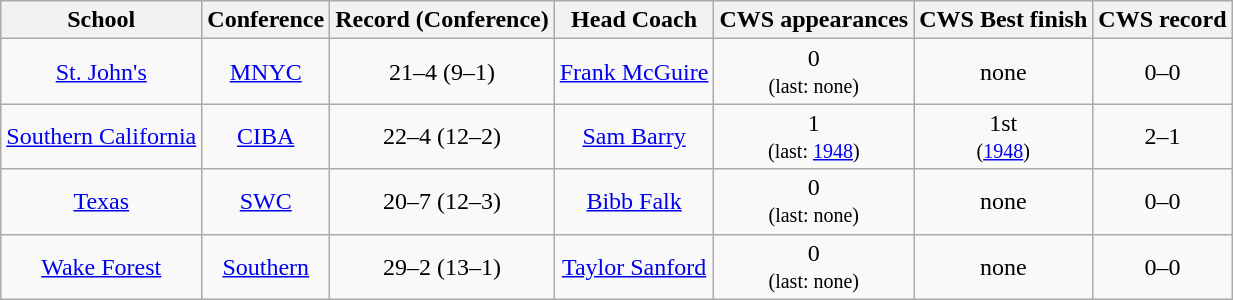<table class="wikitable">
<tr style="text-align:center; background:#f2f2f2;">
<th>School</th>
<th>Conference</th>
<th>Record (Conference)</th>
<th>Head Coach</th>
<th>CWS appearances</th>
<th>CWS Best finish</th>
<th>CWS record</th>
</tr>
<tr align=center>
<td><a href='#'>St. John's</a></td>
<td><a href='#'>MNYC</a></td>
<td>21–4 (9–1)</td>
<td><a href='#'>Frank McGuire</a></td>
<td>0<br><small>(last: none)</small></td>
<td>none</td>
<td>0–0</td>
</tr>
<tr align=center>
<td><a href='#'>Southern California</a></td>
<td><a href='#'>CIBA</a></td>
<td>22–4 (12–2)</td>
<td><a href='#'>Sam Barry</a></td>
<td>1<br><small>(last: <a href='#'>1948</a>)</small></td>
<td>1st<br><small>(<a href='#'>1948</a>)</small></td>
<td>2–1</td>
</tr>
<tr align=center>
<td><a href='#'>Texas</a></td>
<td><a href='#'>SWC</a></td>
<td>20–7 (12–3)</td>
<td><a href='#'>Bibb Falk</a></td>
<td>0<br><small>(last: none)</small></td>
<td>none</td>
<td>0–0</td>
</tr>
<tr align=center>
<td><a href='#'>Wake Forest</a></td>
<td><a href='#'>Southern</a></td>
<td>29–2 (13–1)</td>
<td><a href='#'>Taylor Sanford</a></td>
<td>0<br><small>(last: none)</small></td>
<td>none</td>
<td>0–0</td>
</tr>
</table>
